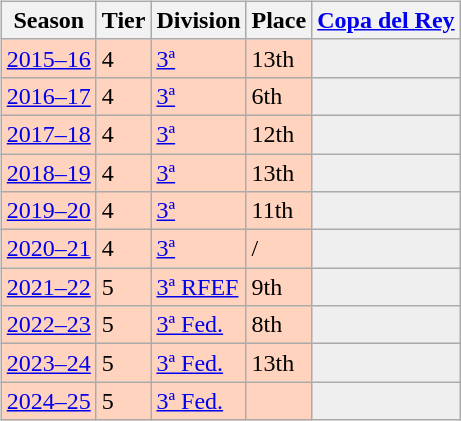<table>
<tr>
<td valign="top" width=0%><br><table class="wikitable">
<tr style="background:#f0f6fa;">
<th>Season</th>
<th>Tier</th>
<th>Division</th>
<th>Place</th>
<th><a href='#'>Copa del Rey</a></th>
</tr>
<tr>
<td style="background:#FFD3BD;"><a href='#'>2015–16</a></td>
<td style="background:#FFD3BD;">4</td>
<td style="background:#FFD3BD;"><a href='#'>3ª</a></td>
<td style="background:#FFD3BD;">13th</td>
<td style="background:#efefef;"></td>
</tr>
<tr>
<td style="background:#FFD3BD;"><a href='#'>2016–17</a></td>
<td style="background:#FFD3BD;">4</td>
<td style="background:#FFD3BD;"><a href='#'>3ª</a></td>
<td style="background:#FFD3BD;">6th</td>
<td style="background:#efefef;"></td>
</tr>
<tr>
<td style="background:#FFD3BD;"><a href='#'>2017–18</a></td>
<td style="background:#FFD3BD;">4</td>
<td style="background:#FFD3BD;"><a href='#'>3ª</a></td>
<td style="background:#FFD3BD;">12th</td>
<td style="background:#efefef;"></td>
</tr>
<tr>
<td style="background:#FFD3BD;"><a href='#'>2018–19</a></td>
<td style="background:#FFD3BD;">4</td>
<td style="background:#FFD3BD;"><a href='#'>3ª</a></td>
<td style="background:#FFD3BD;">13th</td>
<td style="background:#efefef;"></td>
</tr>
<tr>
<td style="background:#FFD3BD;"><a href='#'>2019–20</a></td>
<td style="background:#FFD3BD;">4</td>
<td style="background:#FFD3BD;"><a href='#'>3ª</a></td>
<td style="background:#FFD3BD;">11th</td>
<th style="background:#efefef;"></th>
</tr>
<tr>
<td style="background:#FFD3BD;"><a href='#'>2020–21</a></td>
<td style="background:#FFD3BD;">4</td>
<td style="background:#FFD3BD;"><a href='#'>3ª</a></td>
<td style="background:#FFD3BD;"> / </td>
<th style="background:#efefef;"></th>
</tr>
<tr>
<td style="background:#FFD3BD;"><a href='#'>2021–22</a></td>
<td style="background:#FFD3BD;">5</td>
<td style="background:#FFD3BD;"><a href='#'>3ª RFEF</a></td>
<td style="background:#FFD3BD;">9th</td>
<th style="background:#efefef;"></th>
</tr>
<tr>
<td style="background:#FFD3BD;"><a href='#'>2022–23</a></td>
<td style="background:#FFD3BD;">5</td>
<td style="background:#FFD3BD;"><a href='#'>3ª Fed.</a></td>
<td style="background:#FFD3BD;">8th</td>
<th style="background:#efefef;"></th>
</tr>
<tr>
<td style="background:#FFD3BD;"><a href='#'>2023–24</a></td>
<td style="background:#FFD3BD;">5</td>
<td style="background:#FFD3BD;"><a href='#'>3ª Fed.</a></td>
<td style="background:#FFD3BD;">13th</td>
<th style="background:#efefef;"></th>
</tr>
<tr>
<td style="background:#FFD3BD;"><a href='#'>2024–25</a></td>
<td style="background:#FFD3BD;">5</td>
<td style="background:#FFD3BD;"><a href='#'>3ª Fed.</a></td>
<td style="background:#FFD3BD;"></td>
<th style="background:#efefef;"></th>
</tr>
</table>
</td>
</tr>
</table>
